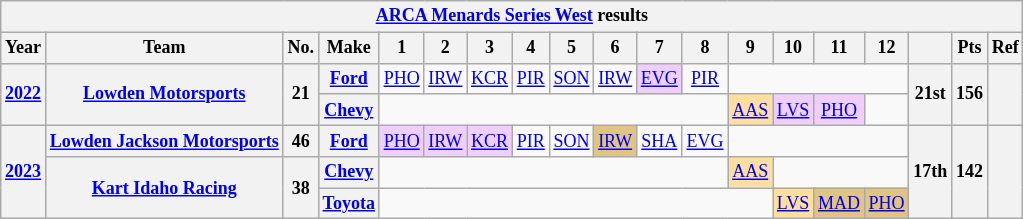<table class="wikitable" style="text-align:center; font-size:75%">
<tr>
<th colspan="22"><a href='#'>ARCA Menards Series West</a> results</th>
</tr>
<tr>
<th>Year</th>
<th>Team</th>
<th>No.</th>
<th>Make</th>
<th>1</th>
<th>2</th>
<th>3</th>
<th>4</th>
<th>5</th>
<th>6</th>
<th>7</th>
<th>8</th>
<th>9</th>
<th>10</th>
<th>11</th>
<th>12</th>
<th></th>
<th>Pts</th>
<th>Ref</th>
</tr>
<tr>
<th rowspan=2><a href='#'>2022</a></th>
<th rowspan=2><a href='#'>Lowden Motorsports</a></th>
<th rowspan=2>21</th>
<th><a href='#'>Ford</a></th>
<td><a href='#'>PHO</a></td>
<td><a href='#'>IRW</a></td>
<td><a href='#'>KCR</a></td>
<td><a href='#'>PIR</a></td>
<td><a href='#'>SON</a></td>
<td><a href='#'>IRW</a></td>
<td style="background:#EFCFFF;"><a href='#'>EVG</a><br></td>
<td><a href='#'>PIR</a></td>
<td colspan=4></td>
<th rowspan=2>21st</th>
<th rowspan=2>156</th>
<th rowspan=2></th>
</tr>
<tr>
<th><a href='#'>Chevy</a></th>
<td colspan=8></td>
<td style="background:#FFDF9F;"><a href='#'>AAS</a><br></td>
<td style="background:#EFCFFF;"><a href='#'>LVS</a><br></td>
<td style="background:#EFCFFF;"><a href='#'>PHO</a><br></td>
<td></td>
</tr>
<tr>
<th rowspan=3><a href='#'>2023</a></th>
<th><a href='#'>Lowden Jackson Motorsports</a></th>
<th>46</th>
<th><a href='#'>Ford</a></th>
<td style="background:#EFCFFF;"><a href='#'>PHO</a><br></td>
<td style="background:#EFCFFF;"><a href='#'>IRW</a><br></td>
<td style="background:#EFCFFF;"><a href='#'>KCR</a><br></td>
<td><a href='#'>PIR</a></td>
<td><a href='#'>SON</a></td>
<td style="background:#DFC484;"><a href='#'>IRW</a><br></td>
<td><a href='#'>SHA</a></td>
<td><a href='#'>EVG</a></td>
<td colspan=4></td>
<th rowspan=3>17th</th>
<th rowspan=3>142</th>
<th rowspan=3></th>
</tr>
<tr>
<th rowspan=2><a href='#'>Kart Idaho Racing</a></th>
<th rowspan=2>38</th>
<th><a href='#'>Chevy</a></th>
<td colspan=8></td>
<td style="background:#FFDF9F;"><a href='#'>AAS</a><br></td>
<td colspan=3></td>
</tr>
<tr>
<th><a href='#'>Toyota</a></th>
<td colspan=9></td>
<td style="background:#FFDF9F;"><a href='#'>LVS</a><br></td>
<td style="background:#DFC484;"><a href='#'>MAD</a><br></td>
<td style="background:#DFC484;"><a href='#'>PHO</a><br></td>
</tr>
</table>
